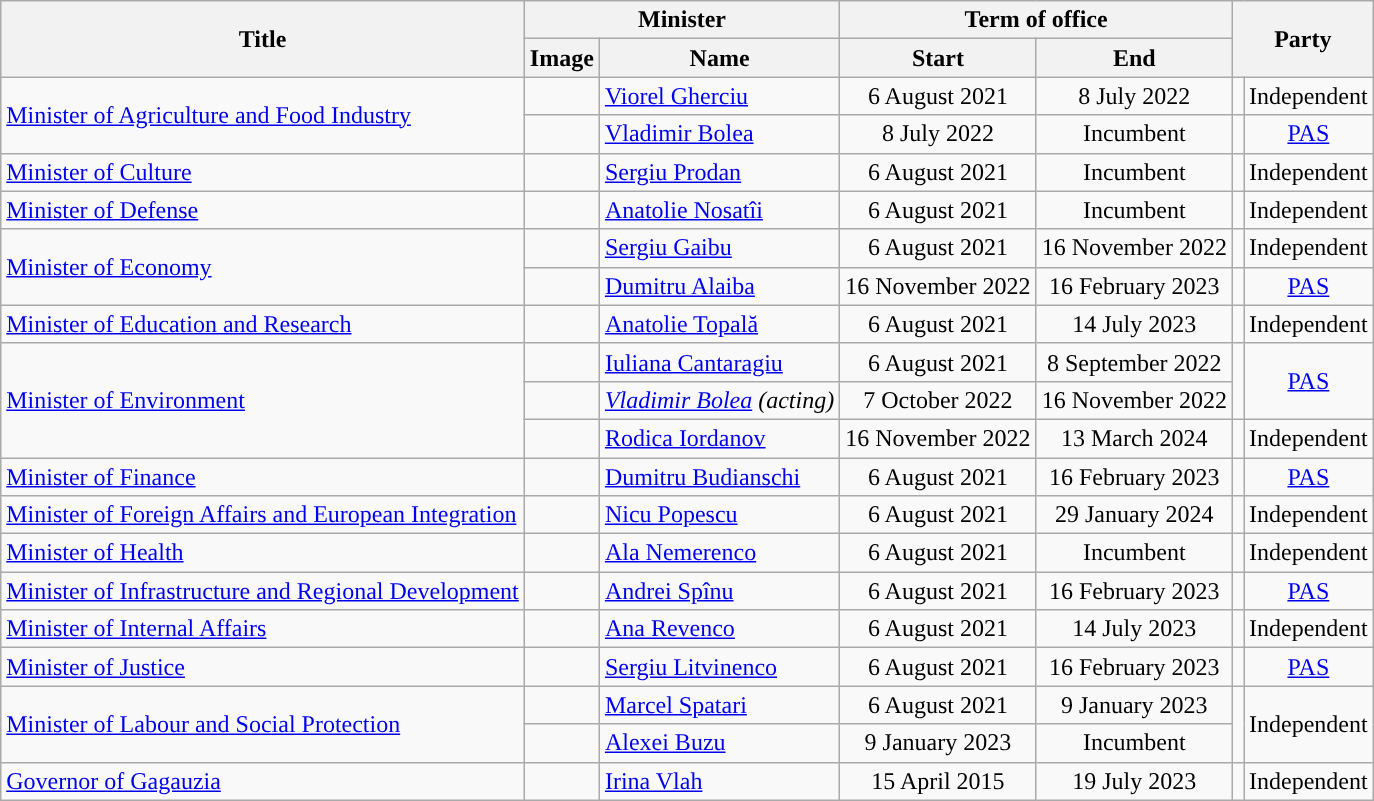<table class="wikitable sortable" style="text-align:left">
<tr>
<th rowspan="2">Title</th>
<th colspan="2">Minister</th>
<th colspan="2">Term of office</th>
<th rowspan="2" colspan="2">Party</th>
</tr>
<tr>
<th class="unsortable">Image</th>
<th>Name</th>
<th data-sort-type=date>Start</th>
<th data-sort-type=date>End</th>
</tr>
<tr>
<td rowspan="2"><a href='#'>Minister of Agriculture and Food Industry</a></td>
<td></td>
<td><a href='#'>Viorel Gherciu</a></td>
<td style="text-align:center">6 August 2021</td>
<td style="text-align:center">8 July 2022</td>
<td style="color:inherit;background:"></td>
<td style="text-align:center">Independent</td>
</tr>
<tr>
<td></td>
<td><a href='#'>Vladimir Bolea</a></td>
<td style="text-align:center">8 July 2022</td>
<td style="text-align:center">Incumbent</td>
<td style="color:inherit;background:"></td>
<td style="text-align:center"><a href='#'>PAS</a></td>
</tr>
<tr>
<td><a href='#'>Minister of Culture</a></td>
<td></td>
<td><a href='#'>Sergiu Prodan</a></td>
<td style="text-align:center">6 August 2021</td>
<td style="text-align:center">Incumbent</td>
<td style="color:inherit;background:"></td>
<td style="text-align:center">Independent</td>
</tr>
<tr>
<td><a href='#'>Minister of Defense</a></td>
<td></td>
<td><a href='#'>Anatolie Nosatîi</a></td>
<td style="text-align:center">6 August 2021</td>
<td style="text-align:center">Incumbent</td>
<td style="color:inherit;background:"></td>
<td style="text-align:center">Independent</td>
</tr>
<tr>
<td rowspan="2"><a href='#'>Minister of Economy</a></td>
<td></td>
<td><a href='#'>Sergiu Gaibu</a></td>
<td style="text-align:center">6 August 2021</td>
<td style="text-align:center">16 November 2022</td>
<td style="color:inherit;background:"></td>
<td style="text-align:center">Independent</td>
</tr>
<tr>
<td></td>
<td><a href='#'>Dumitru Alaiba</a></td>
<td style="text-align:center">16 November 2022</td>
<td style="text-align:center">16 February 2023</td>
<td style="color:inherit;background:"></td>
<td style="text-align:center"><a href='#'>PAS</a></td>
</tr>
<tr>
<td><a href='#'>Minister of Education and Research</a></td>
<td></td>
<td><a href='#'>Anatolie Topală</a></td>
<td style="text-align:center">6 August 2021</td>
<td style="text-align:center">14 July 2023</td>
<td style="color:inherit;background:"></td>
<td style="text-align:center">Independent</td>
</tr>
<tr>
<td rowspan="3"><a href='#'>Minister of Environment</a></td>
<td></td>
<td><a href='#'>Iuliana Cantaragiu</a></td>
<td style="text-align:center">6 August 2021</td>
<td style="text-align:center">8 September 2022</td>
<td rowspan="2" style="color:inherit;background:"></td>
<td rowspan="2" style="text-align:center"><a href='#'>PAS</a></td>
</tr>
<tr>
<td></td>
<td><em><a href='#'>Vladimir Bolea</a> (acting)</em></td>
<td style="text-align:center">7 October 2022</td>
<td style="text-align:center">16 November 2022</td>
</tr>
<tr>
<td></td>
<td><a href='#'>Rodica Iordanov</a></td>
<td style="text-align:center">16 November 2022</td>
<td style="text-align:center">13 March 2024</td>
<td style="color:inherit;background:"></td>
<td style="text-align:center">Independent</td>
</tr>
<tr>
<td><a href='#'>Minister of Finance</a></td>
<td></td>
<td><a href='#'>Dumitru Budianschi</a></td>
<td style="text-align:center">6 August 2021</td>
<td style="text-align:center">16 February 2023</td>
<td style="color:inherit;background:"></td>
<td style="text-align:center"><a href='#'>PAS</a></td>
</tr>
<tr>
<td><a href='#'>Minister of Foreign Affairs and European Integration</a></td>
<td></td>
<td><a href='#'>Nicu Popescu</a></td>
<td style="text-align:center">6 August 2021</td>
<td style="text-align:center">29 January 2024</td>
<td style="color:inherit;background:"></td>
<td style="text-align:center">Independent</td>
</tr>
<tr>
<td><a href='#'>Minister of Health</a></td>
<td></td>
<td><a href='#'>Ala Nemerenco</a></td>
<td style="text-align:center">6 August 2021</td>
<td style="text-align:center">Incumbent</td>
<td style="color:inherit;background:"></td>
<td style="text-align:center">Independent</td>
</tr>
<tr>
<td><a href='#'>Minister of Infrastructure and Regional Development</a></td>
<td></td>
<td><a href='#'>Andrei Spînu</a></td>
<td style="text-align:center">6 August 2021</td>
<td style="text-align:center">16 February 2023</td>
<td style="color:inherit;background:"></td>
<td style="text-align:center"><a href='#'>PAS</a></td>
</tr>
<tr>
<td><a href='#'>Minister of Internal Affairs</a></td>
<td></td>
<td><a href='#'>Ana Revenco</a></td>
<td style="text-align:center">6 August 2021</td>
<td style="text-align:center">14 July 2023</td>
<td style="color:inherit;background:"></td>
<td style="text-align:center">Independent</td>
</tr>
<tr>
<td><a href='#'>Minister of Justice</a></td>
<td></td>
<td><a href='#'>Sergiu Litvinenco</a></td>
<td style="text-align:center">6 August 2021</td>
<td style="text-align:center">16 February 2023</td>
<td style="color:inherit;background:"></td>
<td style="text-align:center"><a href='#'>PAS</a></td>
</tr>
<tr>
<td rowspan="2"><a href='#'>Minister of Labour and Social Protection</a></td>
<td></td>
<td><a href='#'>Marcel Spatari</a></td>
<td style="text-align:center">6 August 2021</td>
<td style="text-align:center">9 January 2023</td>
<td rowspan="2" style="color:inherit;background:"></td>
<td rowspan="2" style="text-align:center">Independent</td>
</tr>
<tr>
<td></td>
<td><a href='#'>Alexei Buzu</a></td>
<td style="text-align:center">9 January 2023</td>
<td style="text-align:center">Incumbent</td>
</tr>
<tr>
<td><a href='#'>Governor of Gagauzia</a></td>
<td></td>
<td><a href='#'>Irina Vlah</a></td>
<td style="text-align:center">15 April 2015</td>
<td style="text-align:center">19 July 2023</td>
<td style="color:inherit;background:"></td>
<td style="text-align:center">Independent</td>
</tr>
</table>
